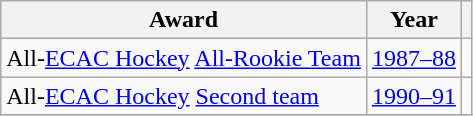<table class="wikitable">
<tr>
<th>Award</th>
<th>Year</th>
<th></th>
</tr>
<tr>
<td>All-<a href='#'>ECAC Hockey</a> <a href='#'>All-Rookie Team</a></td>
<td><a href='#'>1987–88</a></td>
<td></td>
</tr>
<tr>
<td>All-<a href='#'>ECAC Hockey</a> <a href='#'>Second team</a></td>
<td><a href='#'>1990–91</a></td>
<td></td>
</tr>
<tr>
</tr>
</table>
